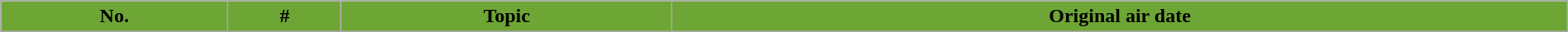<table class="wikitable plainrowheaders" style="width:100%; margin:auto; background:#fff;">
<tr>
<th style="background:#6EA635; color:#000; text-align:center;">No.</th>
<th ! style="background:#6EA635; color:#000; text-align:center;">#</th>
<th ! style="background:#6EA635; color:#000; text-align:center;">Topic</th>
<th ! style="background:#6EA635; color:#000; text-align:center;">Original air date<br>












</th>
</tr>
</table>
